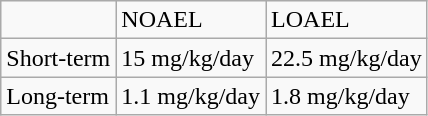<table class="wikitable">
<tr>
<td></td>
<td>NOAEL</td>
<td>LOAEL</td>
</tr>
<tr>
<td>Short-term</td>
<td>15 mg/kg/day</td>
<td>22.5 mg/kg/day</td>
</tr>
<tr>
<td>Long-term</td>
<td>1.1 mg/kg/day</td>
<td>1.8 mg/kg/day</td>
</tr>
</table>
